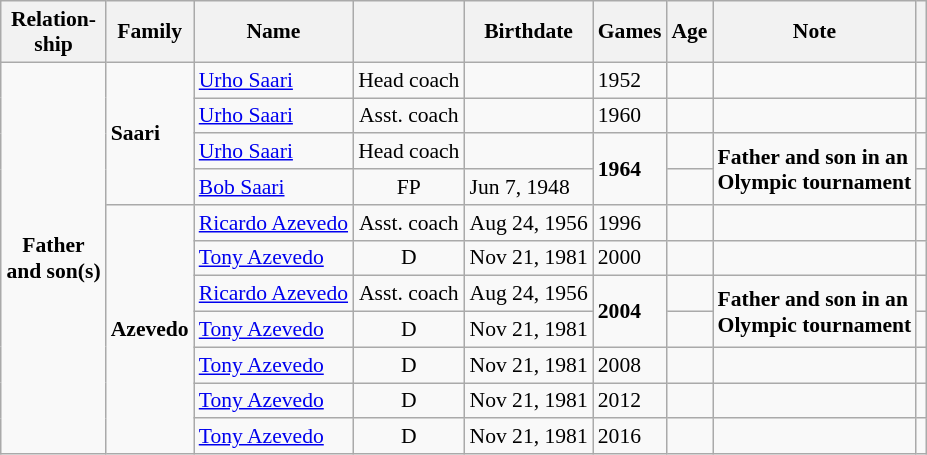<table class="wikitable sortable" style="text-align: left; font-size: 90%; margin-left: 1em;">
<tr>
<th>Relation-<br>ship</th>
<th>Family</th>
<th>Name</th>
<th></th>
<th>Birthdate</th>
<th>Games</th>
<th>Age</th>
<th>Note</th>
<th></th>
</tr>
<tr>
<td rowspan="11" style="text-align: center;"><strong>Father<br>and son(s)</strong></td>
<td rowspan="4"><strong>Saari</strong></td>
<td data-sort-value="Saari, Urho"><a href='#'>Urho Saari</a></td>
<td style="text-align: center;">Head coach</td>
<td></td>
<td>1952</td>
<td></td>
<td></td>
<td></td>
</tr>
<tr>
<td data-sort-value="Saari, Urho"><a href='#'>Urho Saari</a></td>
<td style="text-align: center;">Asst. coach</td>
<td></td>
<td>1960</td>
<td></td>
<td></td>
<td></td>
</tr>
<tr>
<td data-sort-value="Saari, Urho"><a href='#'>Urho Saari</a></td>
<td style="text-align: center;">Head coach</td>
<td></td>
<td rowspan="2"><strong>1964</strong></td>
<td></td>
<td rowspan="2"><strong>Father and son in an<br>Olympic tournament</strong></td>
<td></td>
</tr>
<tr>
<td data-sort-value="Saari, Bob"><a href='#'>Bob Saari</a></td>
<td style="text-align: center;">FP</td>
<td>Jun 7, 1948</td>
<td></td>
<td></td>
</tr>
<tr>
<td rowspan="7"><strong>Azevedo</strong></td>
<td data-sort-value="Azevedo, Ricardo"><a href='#'>Ricardo Azevedo</a></td>
<td style="text-align: center;">Asst. coach</td>
<td>Aug 24, 1956</td>
<td>1996</td>
<td></td>
<td></td>
<td></td>
</tr>
<tr>
<td data-sort-value="Azevedo, Tony"><a href='#'>Tony Azevedo</a></td>
<td style="text-align: center;">D</td>
<td>Nov 21, 1981</td>
<td>2000</td>
<td></td>
<td></td>
<td></td>
</tr>
<tr>
<td data-sort-value="Azevedo, Ricardo"><a href='#'>Ricardo Azevedo</a></td>
<td style="text-align: center;">Asst. coach</td>
<td>Aug 24, 1956</td>
<td rowspan="2"><strong>2004</strong></td>
<td></td>
<td rowspan="2"><strong>Father and son in an<br>Olympic tournament</strong></td>
<td></td>
</tr>
<tr>
<td data-sort-value="Azevedo, Tony"><a href='#'>Tony Azevedo</a></td>
<td style="text-align: center;">D</td>
<td>Nov 21, 1981</td>
<td></td>
<td></td>
</tr>
<tr>
<td data-sort-value="Azevedo, Tony"><a href='#'>Tony Azevedo</a></td>
<td style="text-align: center;">D</td>
<td>Nov 21, 1981</td>
<td>2008 </td>
<td></td>
<td></td>
<td></td>
</tr>
<tr>
<td data-sort-value="Azevedo, Tony"><a href='#'>Tony Azevedo</a></td>
<td style="text-align: center;">D</td>
<td>Nov 21, 1981</td>
<td>2012</td>
<td></td>
<td></td>
<td></td>
</tr>
<tr>
<td data-sort-value="Azevedo, Tony"><a href='#'>Tony Azevedo</a></td>
<td style="text-align: center;">D</td>
<td>Nov 21, 1981</td>
<td>2016</td>
<td></td>
<td></td>
<td></td>
</tr>
</table>
